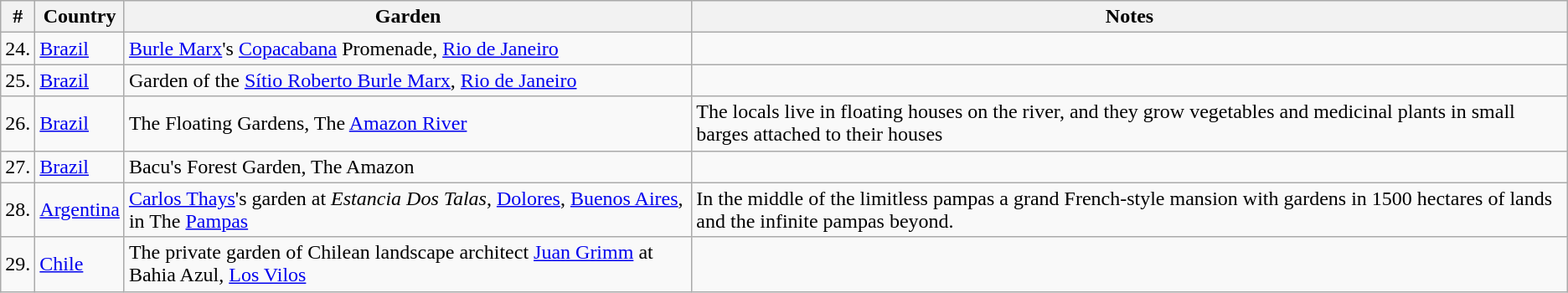<table class="wikitable">
<tr>
<th>#</th>
<th>Country</th>
<th>Garden</th>
<th>Notes</th>
</tr>
<tr>
<td>24.</td>
<td> <a href='#'>Brazil</a></td>
<td><a href='#'>Burle Marx</a>'s <a href='#'>Copacabana</a> Promenade, <a href='#'>Rio de Janeiro</a></td>
<td></td>
</tr>
<tr>
<td>25.</td>
<td> <a href='#'>Brazil</a></td>
<td>Garden of the <a href='#'>Sítio Roberto Burle Marx</a>, <a href='#'>Rio de Janeiro</a></td>
<td></td>
</tr>
<tr>
<td>26.</td>
<td> <a href='#'>Brazil</a></td>
<td>The Floating Gardens, The <a href='#'>Amazon River</a></td>
<td>The locals live in floating houses on the river, and they grow vegetables and medicinal plants in small barges attached to their houses</td>
</tr>
<tr>
<td>27.</td>
<td> <a href='#'>Brazil</a></td>
<td>Bacu's Forest Garden, The Amazon</td>
<td></td>
</tr>
<tr>
<td>28.</td>
<td> <a href='#'>Argentina</a></td>
<td><a href='#'>Carlos Thays</a>'s garden at <em>Estancia Dos Talas</em>, <a href='#'>Dolores</a>, <a href='#'>Buenos Aires</a>, in The <a href='#'>Pampas</a></td>
<td>In the middle of the limitless pampas a grand French-style mansion with gardens in 1500 hectares of lands and the infinite pampas beyond. </td>
</tr>
<tr>
<td>29.</td>
<td> <a href='#'>Chile</a></td>
<td>The private garden of Chilean landscape architect <a href='#'>Juan Grimm</a> at Bahia Azul, <a href='#'>Los Vilos</a></td>
<td></td>
</tr>
</table>
